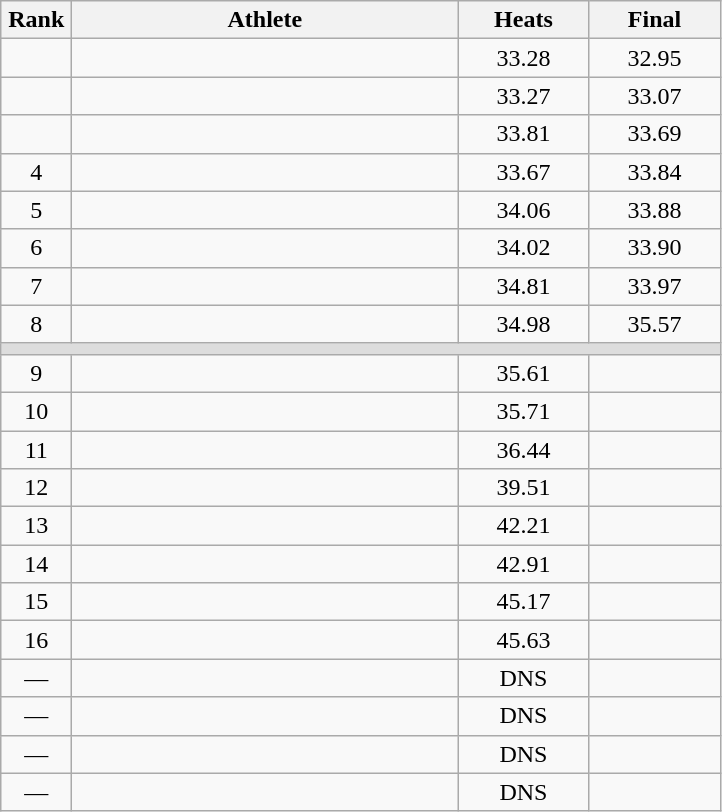<table class=wikitable style="text-align:center">
<tr>
<th width=40>Rank</th>
<th width=250>Athlete</th>
<th width=80>Heats</th>
<th width=80>Final</th>
</tr>
<tr>
<td></td>
<td align=left></td>
<td>33.28</td>
<td>32.95</td>
</tr>
<tr>
<td></td>
<td align=left></td>
<td>33.27</td>
<td>33.07</td>
</tr>
<tr>
<td></td>
<td align=left></td>
<td>33.81</td>
<td>33.69</td>
</tr>
<tr>
<td>4</td>
<td align=left></td>
<td>33.67</td>
<td>33.84</td>
</tr>
<tr>
<td>5</td>
<td align=left></td>
<td>34.06</td>
<td>33.88</td>
</tr>
<tr>
<td>6</td>
<td align=left></td>
<td>34.02</td>
<td>33.90</td>
</tr>
<tr>
<td>7</td>
<td align=left></td>
<td>34.81</td>
<td>33.97</td>
</tr>
<tr>
<td>8</td>
<td align=left></td>
<td>34.98</td>
<td>35.57</td>
</tr>
<tr bgcolor=#DDDDDD>
<td colspan=4></td>
</tr>
<tr>
<td>9</td>
<td align=left></td>
<td>35.61</td>
<td></td>
</tr>
<tr>
<td>10</td>
<td align=left></td>
<td>35.71</td>
<td></td>
</tr>
<tr>
<td>11</td>
<td align=left></td>
<td>36.44</td>
<td></td>
</tr>
<tr>
<td>12</td>
<td align=left></td>
<td>39.51</td>
<td></td>
</tr>
<tr>
<td>13</td>
<td align=left></td>
<td>42.21</td>
<td></td>
</tr>
<tr>
<td>14</td>
<td align=left></td>
<td>42.91</td>
<td></td>
</tr>
<tr>
<td>15</td>
<td align=left></td>
<td>45.17</td>
<td></td>
</tr>
<tr>
<td>16</td>
<td align=left></td>
<td>45.63</td>
<td></td>
</tr>
<tr>
<td>—</td>
<td align=left></td>
<td>DNS</td>
<td></td>
</tr>
<tr>
<td>—</td>
<td align=left></td>
<td>DNS</td>
<td></td>
</tr>
<tr>
<td>—</td>
<td align=left></td>
<td>DNS</td>
<td></td>
</tr>
<tr>
<td>—</td>
<td align=left></td>
<td>DNS</td>
<td></td>
</tr>
</table>
